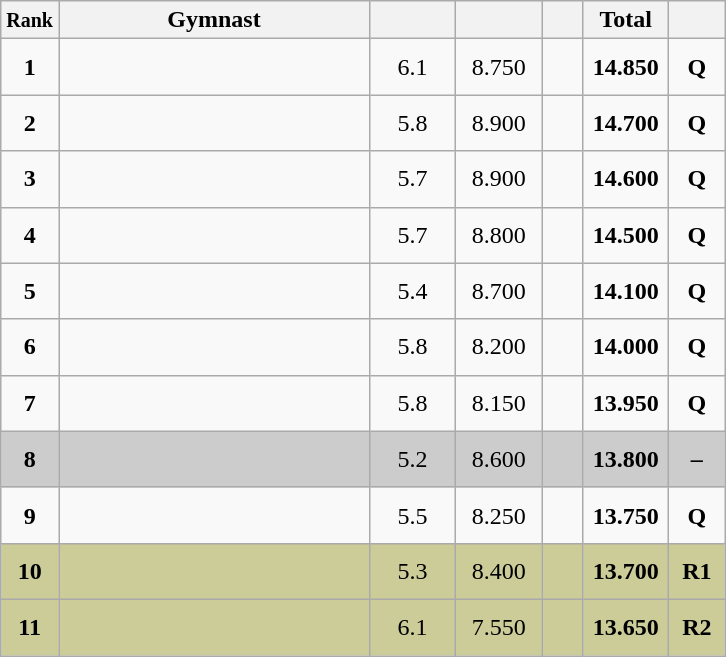<table style="text-align:center;" class="wikitable sortable">
<tr>
<th scope="col" style="width:15px;"><small>Rank</small></th>
<th scope="col" style="width:200px;">Gymnast</th>
<th scope="col" style="width:50px;"><small></small></th>
<th scope="col" style="width:50px;"><small></small></th>
<th scope="col" style="width:20px;"><small></small></th>
<th scope="col" style="width:50px;">Total</th>
<th scope="col" style="width:30px;"><small></small></th>
</tr>
<tr>
<td scope="row" style="text-align:center"><strong>1</strong></td>
<td style="height:30px; text-align:left;"></td>
<td>6.1</td>
<td>8.750</td>
<td></td>
<td><strong>14.850</strong></td>
<td><strong>Q</strong></td>
</tr>
<tr>
<td scope="row" style="text-align:center"><strong>2</strong></td>
<td style="height:30px; text-align:left;"></td>
<td>5.8</td>
<td>8.900</td>
<td></td>
<td><strong>14.700</strong></td>
<td><strong>Q</strong></td>
</tr>
<tr>
<td scope="row" style="text-align:center"><strong>3</strong></td>
<td style="height:30px; text-align:left;"></td>
<td>5.7</td>
<td>8.900</td>
<td></td>
<td><strong>14.600</strong></td>
<td><strong>Q</strong></td>
</tr>
<tr>
<td scope="row" style="text-align:center"><strong>4</strong></td>
<td style="height:30px; text-align:left;"></td>
<td>5.7</td>
<td>8.800</td>
<td></td>
<td><strong>14.500</strong></td>
<td><strong>Q</strong></td>
</tr>
<tr>
<td scope="row" style="text-align:center"><strong>5</strong></td>
<td style="height:30px; text-align:left;"></td>
<td>5.4</td>
<td>8.700</td>
<td></td>
<td><strong>14.100</strong></td>
<td><strong>Q</strong></td>
</tr>
<tr>
<td scope="row" style="text-align:center"><strong>6</strong></td>
<td style="height:30px; text-align:left;"></td>
<td>5.8</td>
<td>8.200</td>
<td></td>
<td><strong>14.000</strong></td>
<td><strong>Q</strong></td>
</tr>
<tr>
<td scope="row" style="text-align:center"><strong>7</strong></td>
<td style="height:30px; text-align:left;"></td>
<td>5.8</td>
<td>8.150</td>
<td></td>
<td><strong>13.950</strong></td>
<td><strong>Q</strong></td>
</tr>
<tr style="background:#cccccc;">
<td scope="row" style="text-align:center"><strong>8</strong></td>
<td style="height:30px; text-align:left;"></td>
<td>5.2</td>
<td>8.600</td>
<td></td>
<td><strong>13.800</strong></td>
<td><strong>–</strong></td>
</tr>
<tr>
<td scope="row" style="text-align:center"><strong>9</strong></td>
<td style="height:30px; text-align:left;"></td>
<td>5.5</td>
<td>8.250</td>
<td></td>
<td><strong>13.750</strong></td>
<td><strong>Q</strong></td>
</tr>
<tr style="background:#cccc99;">
<td scope="row" style="text-align:center"><strong>10</strong></td>
<td style="height:30px; text-align:left;"></td>
<td>5.3</td>
<td>8.400</td>
<td></td>
<td><strong>13.700</strong></td>
<td><strong>R1</strong></td>
</tr>
<tr style="background:#cccc99;">
<td scope="row" style="text-align:center"><strong>11</strong></td>
<td style="height:30px; text-align:left;"></td>
<td>6.1</td>
<td>7.550</td>
<td></td>
<td><strong>13.650</strong></td>
<td><strong>R2</strong></td>
</tr>
</table>
